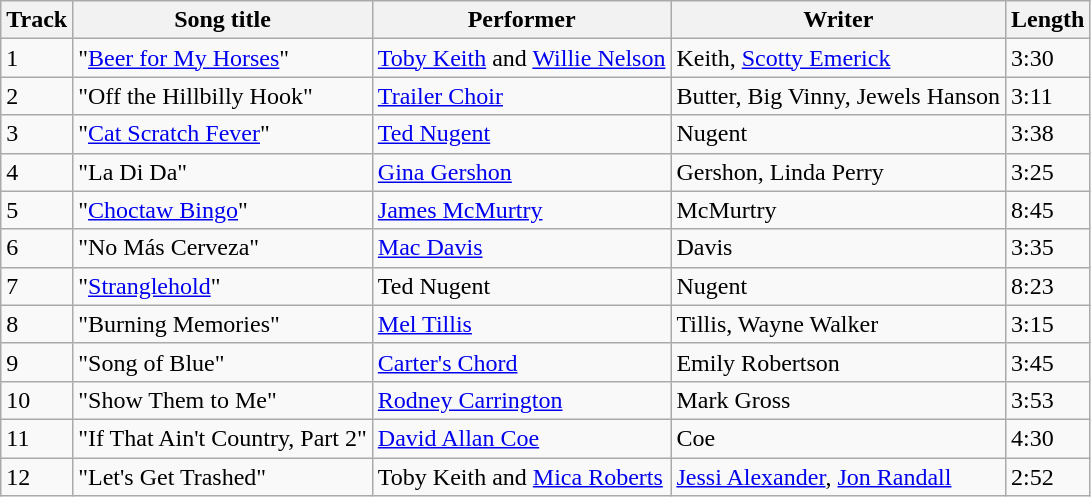<table class="wikitable" style="width:auto;">
<tr>
<th>Track</th>
<th>Song title</th>
<th>Performer</th>
<th>Writer</th>
<th>Length</th>
</tr>
<tr>
<td>1</td>
<td>"<a href='#'>Beer for My Horses</a>"</td>
<td><a href='#'>Toby Keith</a> and <a href='#'>Willie Nelson</a></td>
<td>Keith, <a href='#'>Scotty Emerick</a></td>
<td>3:30</td>
</tr>
<tr>
<td>2</td>
<td>"Off the Hillbilly Hook"</td>
<td><a href='#'>Trailer Choir</a></td>
<td>Butter, Big Vinny, Jewels Hanson</td>
<td>3:11</td>
</tr>
<tr>
<td>3</td>
<td>"<a href='#'>Cat Scratch Fever</a>"</td>
<td><a href='#'>Ted Nugent</a></td>
<td>Nugent</td>
<td>3:38</td>
</tr>
<tr>
<td>4</td>
<td>"La Di Da"</td>
<td><a href='#'>Gina Gershon</a></td>
<td>Gershon, Linda Perry</td>
<td>3:25</td>
</tr>
<tr>
<td>5</td>
<td>"<a href='#'>Choctaw Bingo</a>"</td>
<td><a href='#'>James McMurtry</a></td>
<td>McMurtry</td>
<td>8:45</td>
</tr>
<tr>
<td>6</td>
<td>"No Más Cerveza"</td>
<td><a href='#'>Mac Davis</a></td>
<td>Davis</td>
<td>3:35</td>
</tr>
<tr>
<td>7</td>
<td>"<a href='#'>Stranglehold</a>"</td>
<td>Ted Nugent</td>
<td>Nugent</td>
<td>8:23</td>
</tr>
<tr>
<td>8</td>
<td>"Burning Memories"</td>
<td><a href='#'>Mel Tillis</a></td>
<td>Tillis, Wayne Walker</td>
<td>3:15</td>
</tr>
<tr>
<td>9</td>
<td>"Song of Blue"</td>
<td><a href='#'>Carter's Chord</a></td>
<td>Emily Robertson</td>
<td>3:45</td>
</tr>
<tr>
<td>10</td>
<td>"Show Them to Me"</td>
<td><a href='#'>Rodney Carrington</a></td>
<td>Mark Gross</td>
<td>3:53</td>
</tr>
<tr>
<td>11</td>
<td>"If That Ain't Country, Part 2"</td>
<td><a href='#'>David Allan Coe</a></td>
<td>Coe</td>
<td>4:30</td>
</tr>
<tr>
<td>12</td>
<td>"Let's Get Trashed"</td>
<td>Toby Keith and <a href='#'>Mica Roberts</a></td>
<td><a href='#'>Jessi Alexander</a>, <a href='#'>Jon Randall</a></td>
<td>2:52</td>
</tr>
</table>
